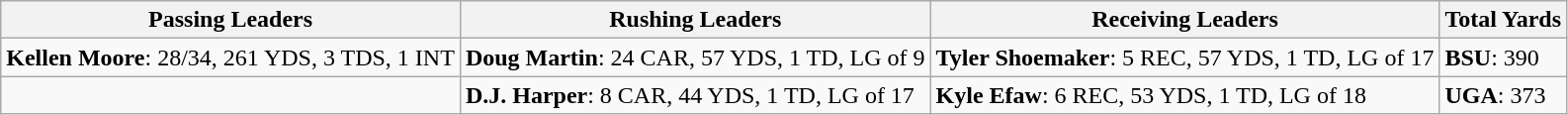<table class="wikitable">
<tr>
<th>Passing Leaders</th>
<th>Rushing Leaders</th>
<th>Receiving Leaders</th>
<th>Total Yards</th>
</tr>
<tr>
<td><strong>Kellen Moore</strong>: 28/34, 261 YDS, 3 TDS, 1 INT</td>
<td><strong>Doug Martin</strong>: 24 CAR, 57 YDS, 1 TD, LG of 9</td>
<td><strong>Tyler Shoemaker</strong>: 5 REC, 57 YDS, 1 TD, LG of 17</td>
<td><strong>BSU</strong>: 390</td>
</tr>
<tr>
<td></td>
<td><strong>D.J. Harper</strong>: 8 CAR, 44 YDS, 1 TD, LG of 17</td>
<td><strong>Kyle Efaw</strong>: 6 REC, 53 YDS, 1 TD, LG of 18</td>
<td><strong>UGA</strong>: 373</td>
</tr>
</table>
